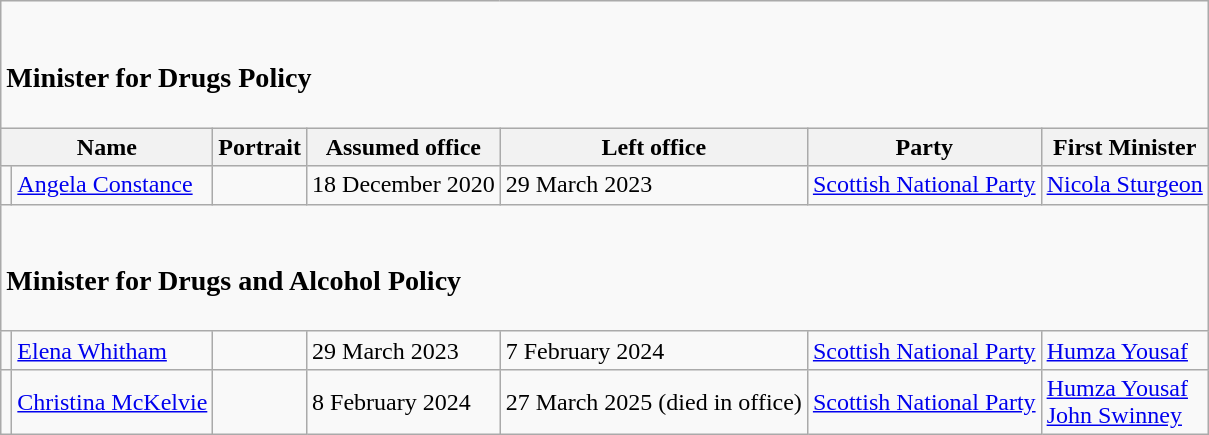<table class="wikitable" style="margin: 0 0 0 1em; background: #f9f9f9; border: 1px #aaaaaa solid; border-collapse: collapse; ">
<tr>
<td colspan="7"><br><h3>Minister for Drugs Policy</h3></td>
</tr>
<tr>
<th colspan="2">Name</th>
<th>Portrait</th>
<th>Assumed office</th>
<th>Left office</th>
<th>Party</th>
<th>First Minister</th>
</tr>
<tr>
<td></td>
<td><a href='#'>Angela Constance</a></td>
<td></td>
<td>18 December 2020</td>
<td>29 March 2023</td>
<td><a href='#'>Scottish National Party</a></td>
<td><a href='#'>Nicola Sturgeon</a></td>
</tr>
<tr>
<td colspan="7"><br><h3>Minister for Drugs and Alcohol Policy</h3></td>
</tr>
<tr>
<td></td>
<td><a href='#'>Elena Whitham</a></td>
<td></td>
<td>29 March 2023</td>
<td>7 February 2024</td>
<td><a href='#'>Scottish National Party</a></td>
<td><a href='#'>Humza Yousaf</a></td>
</tr>
<tr>
<td></td>
<td><a href='#'>Christina McKelvie</a></td>
<td></td>
<td>8 February 2024</td>
<td>27 March 2025 (died in office)</td>
<td><a href='#'>Scottish National Party</a></td>
<td><a href='#'>Humza Yousaf</a><br><a href='#'>John Swinney</a></td>
</tr>
</table>
